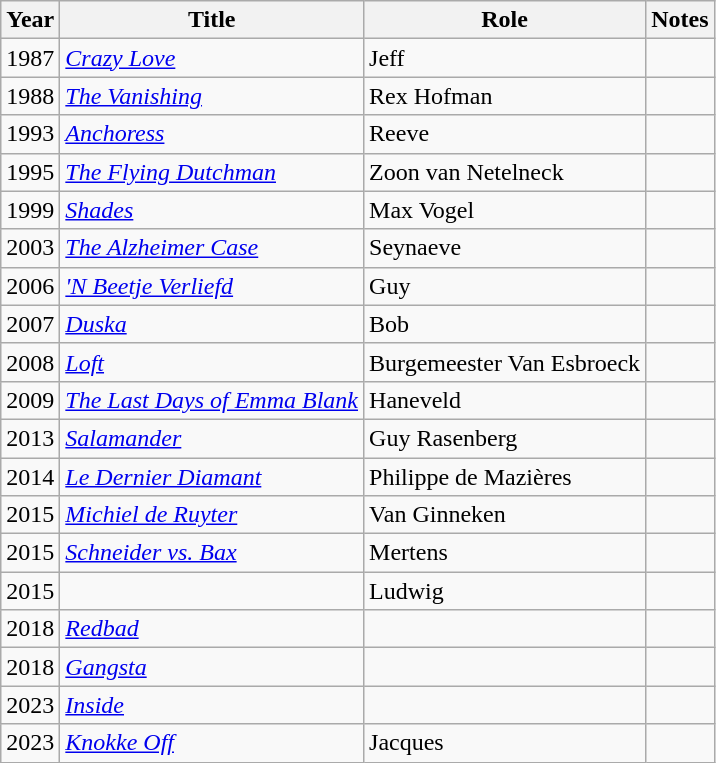<table class="wikitable sortable">
<tr>
<th>Year</th>
<th>Title</th>
<th>Role</th>
<th class="unsortable">Notes</th>
</tr>
<tr>
<td>1987</td>
<td><em><a href='#'>Crazy Love</a></em></td>
<td>Jeff</td>
<td></td>
</tr>
<tr>
<td>1988</td>
<td><em><a href='#'>The Vanishing</a></em></td>
<td>Rex Hofman</td>
<td></td>
</tr>
<tr>
<td>1993</td>
<td><em><a href='#'>Anchoress</a></em></td>
<td>Reeve</td>
<td></td>
</tr>
<tr>
<td>1995</td>
<td><em><a href='#'>The Flying Dutchman</a></em></td>
<td>Zoon van Netelneck</td>
<td></td>
</tr>
<tr>
<td>1999</td>
<td><em><a href='#'>Shades</a></em></td>
<td>Max Vogel</td>
<td></td>
</tr>
<tr>
<td>2003</td>
<td><em><a href='#'>The Alzheimer Case</a></em></td>
<td>Seynaeve</td>
<td></td>
</tr>
<tr>
<td>2006</td>
<td><em><a href='#'>'N Beetje Verliefd</a></em></td>
<td>Guy</td>
<td></td>
</tr>
<tr>
<td>2007</td>
<td><em><a href='#'>Duska</a></em></td>
<td>Bob</td>
<td></td>
</tr>
<tr>
<td>2008</td>
<td><em><a href='#'>Loft</a></em></td>
<td>Burgemeester Van Esbroeck</td>
<td></td>
</tr>
<tr>
<td>2009</td>
<td><em><a href='#'>The Last Days of Emma Blank</a></em></td>
<td>Haneveld</td>
<td></td>
</tr>
<tr>
<td>2013</td>
<td><em><a href='#'>Salamander</a></em></td>
<td>Guy Rasenberg</td>
<td></td>
</tr>
<tr>
<td>2014</td>
<td><em><a href='#'>Le Dernier Diamant</a></em></td>
<td>Philippe de Mazières</td>
<td></td>
</tr>
<tr>
<td>2015</td>
<td><em><a href='#'>Michiel de Ruyter</a></em></td>
<td>Van Ginneken</td>
<td></td>
</tr>
<tr>
<td>2015</td>
<td><em><a href='#'>Schneider vs. Bax</a></em></td>
<td>Mertens</td>
<td></td>
</tr>
<tr>
<td>2015</td>
<td><em></em></td>
<td>Ludwig</td>
<td></td>
</tr>
<tr>
<td>2018</td>
<td><em><a href='#'>Redbad</a></em></td>
<td></td>
</tr>
<tr>
<td>2018</td>
<td><em><a href='#'>Gangsta</a></em></td>
<td></td>
<td></td>
</tr>
<tr>
<td>2023</td>
<td><em><a href='#'>Inside</a></em></td>
<td></td>
<td></td>
</tr>
<tr>
<td>2023</td>
<td><em><a href='#'>Knokke Off</a></em></td>
<td>Jacques</td>
<td></td>
</tr>
</table>
